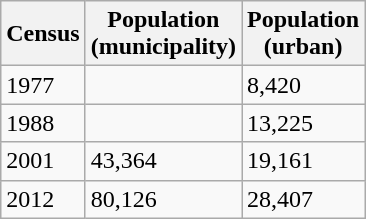<table class="wikitable sortable">
<tr>
<th>Census</th>
<th>Population<br>(municipality)</th>
<th>Population<br>(urban)</th>
</tr>
<tr>
<td>1977</td>
<td></td>
<td>8,420</td>
</tr>
<tr>
<td>1988</td>
<td></td>
<td>13,225</td>
</tr>
<tr>
<td>2001</td>
<td>43,364</td>
<td>19,161</td>
</tr>
<tr>
<td>2012</td>
<td>80,126</td>
<td>28,407</td>
</tr>
</table>
